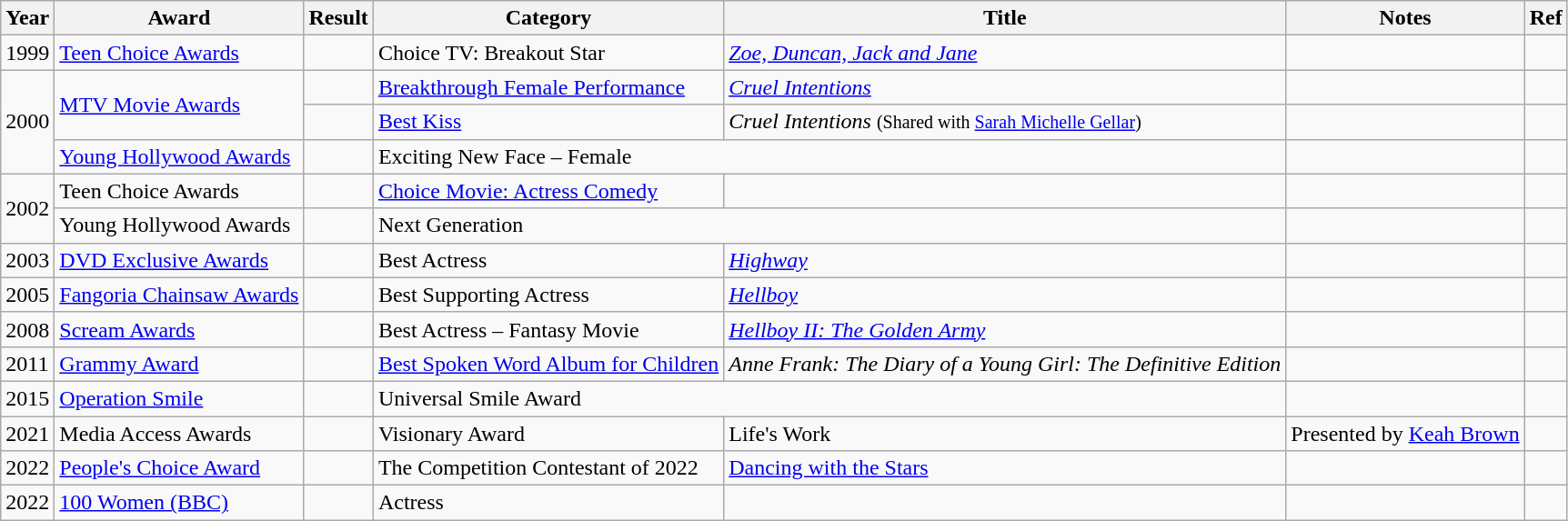<table class="wikitable sortable">
<tr>
<th>Year</th>
<th>Award</th>
<th>Result</th>
<th>Category</th>
<th>Title</th>
<th>Notes</th>
<th>Ref</th>
</tr>
<tr>
<td>1999</td>
<td><a href='#'>Teen Choice Awards</a></td>
<td></td>
<td>Choice TV: Breakout Star</td>
<td><em><a href='#'>Zoe, Duncan, Jack and Jane</a></em></td>
<td></td>
<td></td>
</tr>
<tr>
<td rowspan="3">2000</td>
<td rowspan="2"><a href='#'>MTV Movie Awards</a></td>
<td></td>
<td><a href='#'>Breakthrough Female Performance</a></td>
<td><em><a href='#'>Cruel Intentions</a></em></td>
<td></td>
<td></td>
</tr>
<tr>
<td></td>
<td><a href='#'>Best Kiss</a></td>
<td><em>Cruel Intentions</em> <small>(Shared with <a href='#'>Sarah Michelle Gellar</a>)</small></td>
<td></td>
<td></td>
</tr>
<tr>
<td><a href='#'>Young Hollywood Awards</a></td>
<td></td>
<td colspan="2">Exciting New Face – Female</td>
<td></td>
<td></td>
</tr>
<tr>
<td rowspan="2">2002</td>
<td>Teen Choice Awards</td>
<td></td>
<td><a href='#'>Choice Movie: Actress Comedy</a></td>
<td><em></em></td>
<td></td>
<td></td>
</tr>
<tr>
<td>Young Hollywood Awards</td>
<td></td>
<td colspan="2">Next Generation</td>
<td></td>
<td></td>
</tr>
<tr>
<td>2003</td>
<td><a href='#'>DVD Exclusive Awards</a></td>
<td></td>
<td>Best Actress</td>
<td><em><a href='#'>Highway</a></em></td>
<td></td>
<td></td>
</tr>
<tr>
<td>2005</td>
<td><a href='#'>Fangoria Chainsaw Awards</a></td>
<td></td>
<td>Best Supporting Actress</td>
<td><em><a href='#'>Hellboy</a></em></td>
<td></td>
<td></td>
</tr>
<tr>
<td>2008</td>
<td><a href='#'>Scream Awards</a></td>
<td></td>
<td>Best Actress – Fantasy Movie</td>
<td><em><a href='#'>Hellboy II: The Golden Army</a></em></td>
<td></td>
<td></td>
</tr>
<tr>
<td>2011</td>
<td><a href='#'>Grammy Award</a></td>
<td></td>
<td><a href='#'>Best Spoken Word Album for Children</a></td>
<td><em>Anne Frank: The Diary of a Young Girl: The Definitive Edition</em></td>
<td></td>
<td></td>
</tr>
<tr>
<td>2015</td>
<td><a href='#'>Operation Smile</a></td>
<td></td>
<td colspan="2">Universal Smile Award</td>
<td></td>
<td></td>
</tr>
<tr>
<td>2021</td>
<td>Media Access Awards</td>
<td></td>
<td>Visionary Award</td>
<td>Life's Work</td>
<td>Presented by <a href='#'>Keah Brown</a></td>
<td></td>
</tr>
<tr>
<td>2022</td>
<td><a href='#'>People's Choice Award</a></td>
<td></td>
<td>The Competition Contestant of 2022</td>
<td><a href='#'>Dancing with the Stars</a></td>
<td></td>
<td></td>
</tr>
<tr>
<td>2022</td>
<td><a href='#'>100 Women (BBC)</a></td>
<td></td>
<td>Actress</td>
<td></td>
<td></td>
<td></td>
</tr>
</table>
